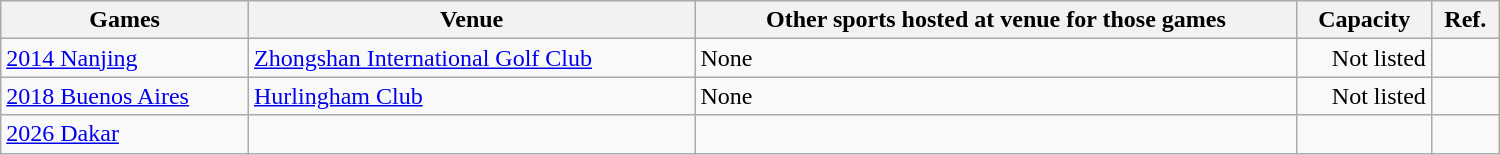<table class="wikitable sortable" width="1000px">
<tr>
<th>Games</th>
<th>Venue</th>
<th>Other sports hosted at venue for those games</th>
<th>Capacity</th>
<th>Ref.</th>
</tr>
<tr>
<td><a href='#'>2014 Nanjing</a></td>
<td><a href='#'>Zhongshan International Golf Club</a></td>
<td>None</td>
<td align="right">Not listed</td>
<td align="center"></td>
</tr>
<tr>
<td><a href='#'>2018 Buenos Aires</a></td>
<td><a href='#'>Hurlingham Club</a></td>
<td>None</td>
<td align="right">Not listed</td>
<td align="center"></td>
</tr>
<tr>
<td><a href='#'>2026 Dakar</a></td>
<td></td>
<td></td>
<td align="right"></td>
<td align=center></td>
</tr>
</table>
